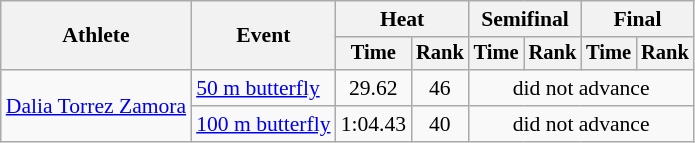<table class=wikitable style="font-size:90%">
<tr>
<th rowspan="2">Athlete</th>
<th rowspan="2">Event</th>
<th colspan="2">Heat</th>
<th colspan="2">Semifinal</th>
<th colspan="2">Final</th>
</tr>
<tr style="font-size:95%">
<th>Time</th>
<th>Rank</th>
<th>Time</th>
<th>Rank</th>
<th>Time</th>
<th>Rank</th>
</tr>
<tr align=center>
<td align=left rowspan=2><a href='#'>Dalia Torrez Zamora</a></td>
<td align=left><a href='#'>50 m butterfly</a></td>
<td>29.62</td>
<td>46</td>
<td colspan=4>did not advance</td>
</tr>
<tr align=center>
<td align=left><a href='#'>100 m butterfly</a></td>
<td>1:04.43</td>
<td>40</td>
<td colspan=4>did not advance</td>
</tr>
</table>
